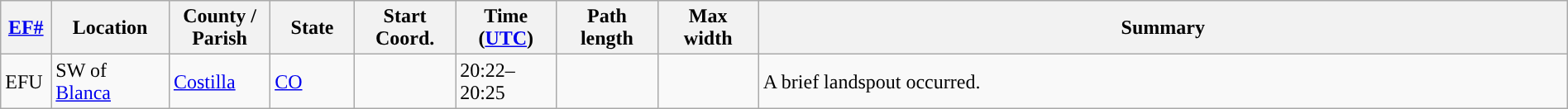<table class="wikitable sortable" style="width:100%;">
<tr>
<th scope="col"  style="width:3%; text-align:center;"><a href='#'>EF#</a></th>
<th scope="col"  style="width:7%; text-align:center;" class="unsortable">Location</th>
<th scope="col"  style="width:6%; text-align:center;" class="unsortable">County / Parish</th>
<th scope="col"  style="width:5%; text-align:center;">State</th>
<th scope="col"  style="width:6%; text-align:center;">Start Coord.</th>
<th scope="col"  style="width:6%; text-align:center;">Time (<a href='#'>UTC</a>)</th>
<th scope="col"  style="width:6%; text-align:center;">Path length</th>
<th scope="col"  style="width:6%; text-align:center;">Max width</th>
<th scope="col" class="unsortable" style="width:48%; text-align:center;">Summary</th>
</tr>
<tr>
<td>EFU</td>
<td>SW of <a href='#'>Blanca</a></td>
<td><a href='#'>Costilla</a></td>
<td><a href='#'>CO</a></td>
<td></td>
<td>20:22–20:25</td>
<td></td>
<td></td>
<td>A brief landspout occurred.</td>
</tr>
</table>
